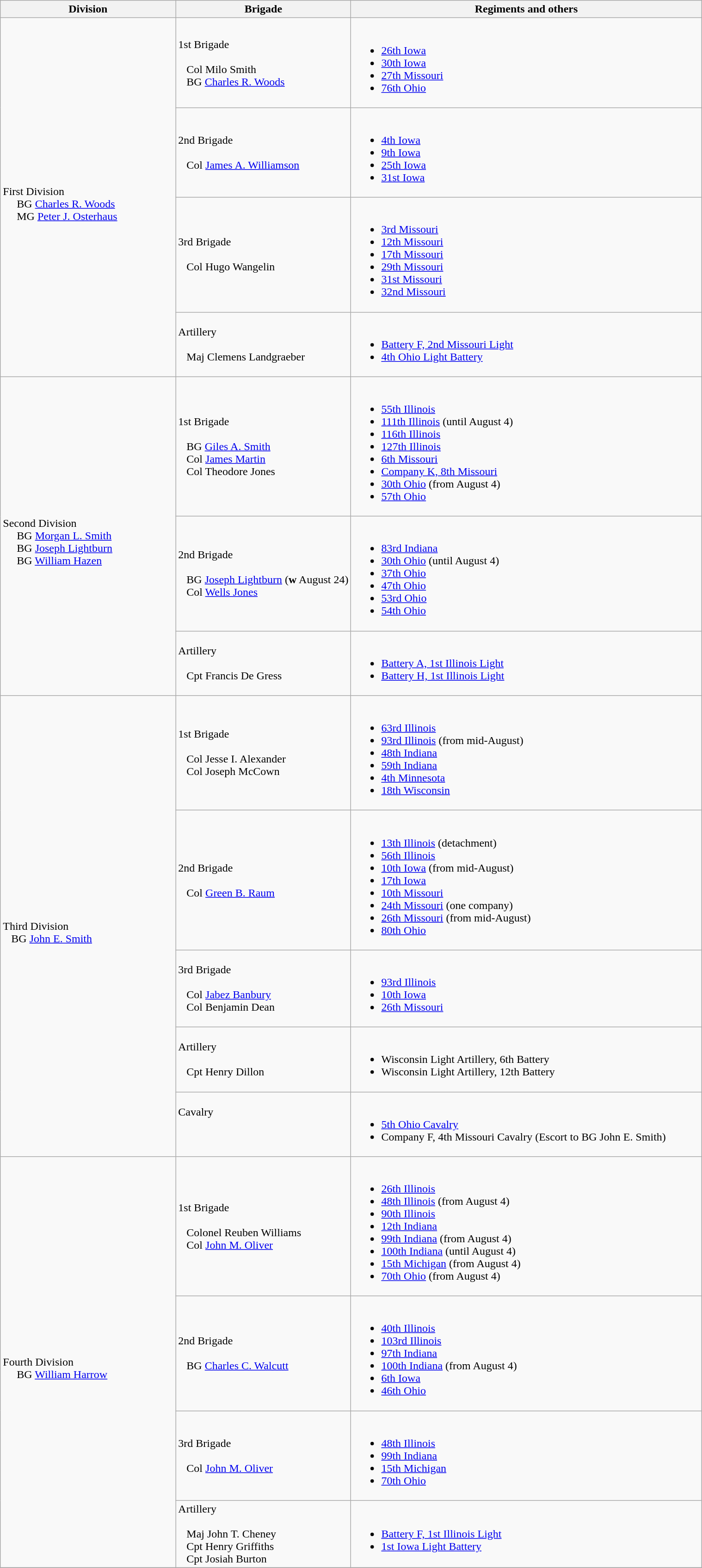<table class="wikitable">
<tr>
<th width=25%>Division</th>
<th width=25%>Brigade</th>
<th>Regiments and others</th>
</tr>
<tr>
<td rowspan=4><br>First Division
<br>    
BG <a href='#'>Charles R. Woods</a><br>    
MG <a href='#'>Peter J. Osterhaus</a></td>
<td>1st Brigade<br><br>  
Col Milo Smith<br>  
BG <a href='#'>Charles R. Woods</a></td>
<td><br><ul><li><a href='#'>26th Iowa</a></li><li><a href='#'>30th Iowa</a></li><li><a href='#'>27th Missouri</a></li><li><a href='#'>76th Ohio</a></li></ul></td>
</tr>
<tr>
<td>2nd Brigade<br><br>  
Col <a href='#'>James A. Williamson</a></td>
<td><br><ul><li><a href='#'>4th Iowa</a></li><li><a href='#'>9th Iowa</a></li><li><a href='#'>25th Iowa</a></li><li><a href='#'>31st Iowa</a></li></ul></td>
</tr>
<tr>
<td>3rd Brigade<br><br>  
Col Hugo Wangelin</td>
<td><br><ul><li><a href='#'>3rd Missouri</a></li><li><a href='#'>12th Missouri</a></li><li><a href='#'>17th Missouri</a></li><li><a href='#'>29th Missouri</a></li><li><a href='#'>31st Missouri</a></li><li><a href='#'>32nd Missouri</a></li></ul></td>
</tr>
<tr>
<td>Artillery<br><br>  
Maj Clemens Landgraeber</td>
<td><br><ul><li><a href='#'>Battery F, 2nd Missouri Light</a></li><li><a href='#'>4th Ohio Light Battery</a></li></ul></td>
</tr>
<tr>
<td rowspan=3><br>Second Division
<br>    
BG <a href='#'>Morgan L. Smith</a><br>    
BG <a href='#'>Joseph Lightburn</a><br>    
BG <a href='#'>William Hazen</a></td>
<td>1st Brigade<br><br>  
BG <a href='#'>Giles A. Smith</a><br>  
Col <a href='#'>James Martin</a><br>  
Col Theodore Jones</td>
<td><br><ul><li><a href='#'>55th Illinois</a></li><li><a href='#'>111th Illinois</a> (until August 4)</li><li><a href='#'>116th Illinois</a></li><li><a href='#'>127th Illinois</a></li><li><a href='#'>6th Missouri</a></li><li><a href='#'>Company K, 8th Missouri</a></li><li><a href='#'>30th Ohio</a> (from August 4)</li><li><a href='#'>57th Ohio</a></li></ul></td>
</tr>
<tr>
<td>2nd Brigade<br><br>  
BG <a href='#'>Joseph Lightburn</a> (<strong>w</strong> August 24)<br>  
Col <a href='#'>Wells Jones</a></td>
<td><br><ul><li><a href='#'>83rd Indiana</a></li><li><a href='#'>30th Ohio</a> (until August 4)</li><li><a href='#'>37th Ohio</a></li><li><a href='#'>47th Ohio</a></li><li><a href='#'>53rd Ohio</a></li><li><a href='#'>54th Ohio</a></li></ul></td>
</tr>
<tr>
<td>Artillery<br><br>  
Cpt Francis De Gress</td>
<td><br><ul><li><a href='#'>Battery A, 1st Illinois Light</a></li><li><a href='#'>Battery H, 1st Illinois Light</a></li></ul></td>
</tr>
<tr>
<td rowspan=5><br>Third Division
<br>  
BG <a href='#'>John E. Smith</a></td>
<td>1st Brigade<br><br>  
Col Jesse I. Alexander<br>  
Col Joseph McCown</td>
<td><br><ul><li><a href='#'>63rd Illinois</a></li><li><a href='#'>93rd Illinois</a> (from mid-August)</li><li><a href='#'>48th Indiana</a></li><li><a href='#'>59th Indiana</a></li><li><a href='#'>4th Minnesota</a></li><li><a href='#'>18th Wisconsin</a></li></ul></td>
</tr>
<tr>
<td>2nd Brigade<br><br>  
Col <a href='#'>Green B. Raum</a></td>
<td><br><ul><li><a href='#'>13th Illinois</a> (detachment)</li><li><a href='#'>56th Illinois</a></li><li><a href='#'>10th Iowa</a> (from mid-August)</li><li><a href='#'>17th Iowa</a></li><li><a href='#'>10th Missouri</a></li><li><a href='#'>24th Missouri</a> (one company)</li><li><a href='#'>26th Missouri</a> (from mid-August)</li><li><a href='#'>80th Ohio</a></li></ul></td>
</tr>
<tr>
<td>3rd Brigade<br><br>  
Col <a href='#'>Jabez Banbury</a><br>  
Col Benjamin Dean</td>
<td><br><ul><li><a href='#'>93rd Illinois</a></li><li><a href='#'>10th Iowa</a></li><li><a href='#'>26th Missouri</a></li></ul></td>
</tr>
<tr>
<td>Artillery<br><br>  
Cpt Henry Dillon</td>
<td><br><ul><li>Wisconsin Light Artillery, 6th Battery</li><li>Wisconsin Light Artillery, 12th Battery</li></ul></td>
</tr>
<tr>
<td>Cavalry<br><br>  </td>
<td><br><ul><li><a href='#'>5th Ohio Cavalry</a></li><li>Company F, 4th Missouri Cavalry (Escort to BG John E. Smith)</li></ul></td>
</tr>
<tr>
<td rowspan=4><br>Fourth Division
<br>    
BG <a href='#'>William Harrow</a><br></td>
<td>1st Brigade<br><br>  
Colonel Reuben Williams<br>  
Col <a href='#'>John M. Oliver</a></td>
<td><br><ul><li><a href='#'>26th Illinois</a></li><li><a href='#'>48th Illinois</a> (from August 4)</li><li><a href='#'>90th Illinois</a></li><li><a href='#'>12th Indiana</a></li><li><a href='#'>99th Indiana</a> (from August 4)</li><li><a href='#'>100th Indiana</a> (until August 4)</li><li><a href='#'>15th Michigan</a> (from August 4)</li><li><a href='#'>70th Ohio</a> (from August 4)</li></ul></td>
</tr>
<tr>
<td>2nd Brigade<br><br>  
BG <a href='#'>Charles C. Walcutt</a></td>
<td><br><ul><li><a href='#'>40th Illinois</a></li><li><a href='#'>103rd Illinois</a></li><li><a href='#'>97th Indiana</a></li><li><a href='#'>100th Indiana</a> (from August 4)</li><li><a href='#'>6th Iowa</a></li><li><a href='#'>46th Ohio</a></li></ul></td>
</tr>
<tr>
<td>3rd Brigade<br><br>  
Col <a href='#'>John M. Oliver</a></td>
<td><br><ul><li><a href='#'>48th Illinois</a></li><li><a href='#'>99th Indiana</a></li><li><a href='#'>15th Michigan</a></li><li><a href='#'>70th Ohio</a></li></ul></td>
</tr>
<tr>
<td>Artillery<br><br>  
Maj John T. Cheney<br>  
Cpt Henry Griffiths<br>  
Cpt Josiah Burton</td>
<td><br><ul><li><a href='#'>Battery F, 1st Illinois Light</a></li><li><a href='#'>1st Iowa Light Battery</a></li></ul></td>
</tr>
<tr>
</tr>
</table>
